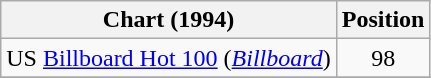<table class="wikitable sortable">
<tr>
<th scope="col">Chart (1994)</th>
<th scope="col">Position</th>
</tr>
<tr>
<td>US <a href='#'>Billboard Hot 100</a> (<em><a href='#'>Billboard</a></em>)</td>
<td align="center">98</td>
</tr>
<tr>
</tr>
</table>
